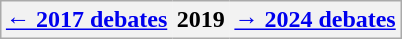<table class="wikitable" style="float:right;margin-left:1em;text-align:center;">
<tr>
<th style="border-right:solid 0 black; text-align:right;"><a href='#'>← 2017 debates</a></th>
<th style="border-left:solid 0 black; border-right:solid 0 black;">2019</th>
<th style="border-left:solid 0px black; text-align:left"><a href='#'>→ 2024 debates</a></th>
</tr>
</table>
